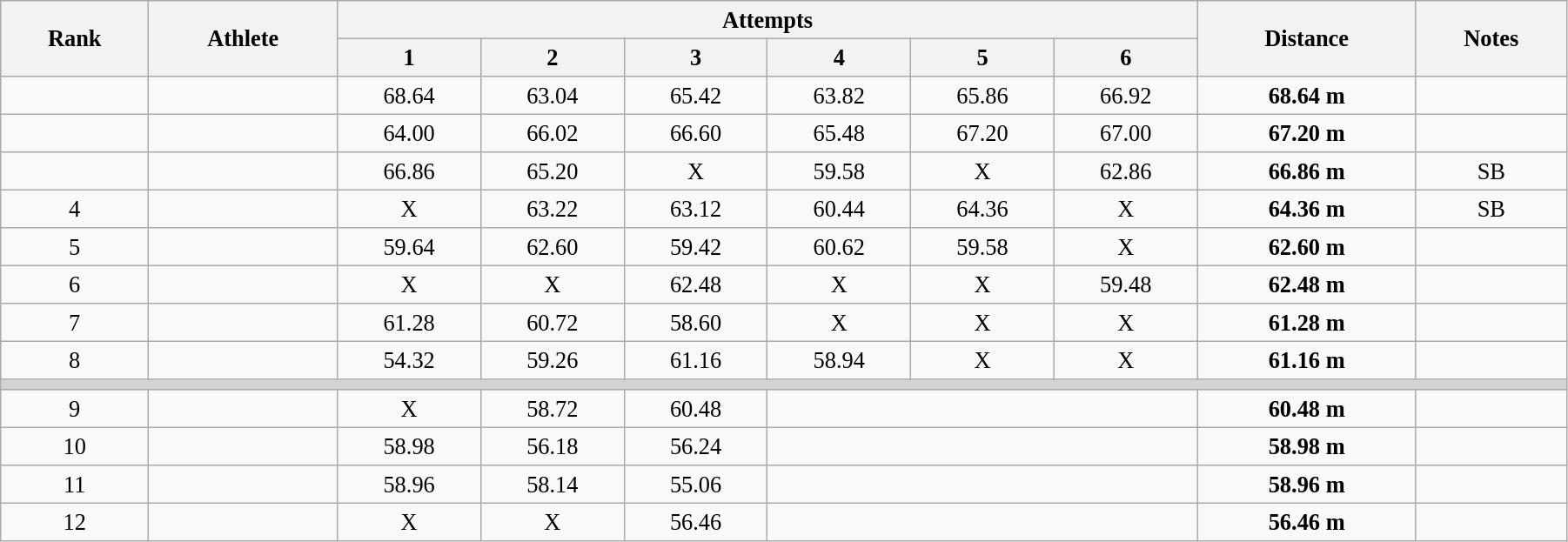<table class="wikitable" style=" text-align:center; font-size:110%;" width="95%">
<tr>
<th rowspan="2">Rank</th>
<th rowspan="2">Athlete</th>
<th colspan="6">Attempts</th>
<th rowspan="2">Distance</th>
<th rowspan="2">Notes</th>
</tr>
<tr>
<th>1</th>
<th>2</th>
<th>3</th>
<th>4</th>
<th>5</th>
<th>6</th>
</tr>
<tr>
<td></td>
<td align=left></td>
<td>68.64</td>
<td>63.04</td>
<td>65.42</td>
<td>63.82</td>
<td>65.86</td>
<td>66.92</td>
<td><strong>68.64 m</strong></td>
<td></td>
</tr>
<tr>
<td></td>
<td align=left></td>
<td>64.00</td>
<td>66.02</td>
<td>66.60</td>
<td>65.48</td>
<td>67.20</td>
<td>67.00</td>
<td><strong>67.20 m</strong></td>
<td></td>
</tr>
<tr>
<td></td>
<td align=left></td>
<td>66.86</td>
<td>65.20</td>
<td>X</td>
<td>59.58</td>
<td>X</td>
<td>62.86</td>
<td><strong>66.86 m</strong></td>
<td>SB</td>
</tr>
<tr>
<td>4</td>
<td align=left></td>
<td>X</td>
<td>63.22</td>
<td>63.12</td>
<td>60.44</td>
<td>64.36</td>
<td>X</td>
<td><strong>64.36 m</strong></td>
<td>SB</td>
</tr>
<tr>
<td>5</td>
<td align=left></td>
<td>59.64</td>
<td>62.60</td>
<td>59.42</td>
<td>60.62</td>
<td>59.58</td>
<td>X</td>
<td><strong>62.60 m</strong></td>
<td></td>
</tr>
<tr>
<td>6</td>
<td align=left></td>
<td>X</td>
<td>X</td>
<td>62.48</td>
<td>X</td>
<td>X</td>
<td>59.48</td>
<td><strong>62.48 m</strong></td>
<td></td>
</tr>
<tr>
<td>7</td>
<td align=left></td>
<td>61.28</td>
<td>60.72</td>
<td>58.60</td>
<td>X</td>
<td>X</td>
<td>X</td>
<td><strong>61.28 m</strong></td>
<td></td>
</tr>
<tr>
<td>8</td>
<td align=left></td>
<td>54.32</td>
<td>59.26</td>
<td>61.16</td>
<td>58.94</td>
<td>X</td>
<td>X</td>
<td><strong>61.16 m</strong></td>
<td></td>
</tr>
<tr>
<td colspan=10 bgcolor=lightgray></td>
</tr>
<tr>
<td>9</td>
<td align=left></td>
<td>X</td>
<td>58.72</td>
<td>60.48</td>
<td colspan=3></td>
<td><strong>60.48 m</strong></td>
<td></td>
</tr>
<tr>
<td>10</td>
<td align=left></td>
<td>58.98</td>
<td>56.18</td>
<td>56.24</td>
<td colspan=3></td>
<td><strong>58.98 m</strong></td>
<td></td>
</tr>
<tr>
<td>11</td>
<td align=left></td>
<td>58.96</td>
<td>58.14</td>
<td>55.06</td>
<td colspan=3></td>
<td><strong>58.96 m</strong></td>
<td></td>
</tr>
<tr>
<td>12</td>
<td align=left></td>
<td>X</td>
<td>X</td>
<td>56.46</td>
<td colspan=3></td>
<td><strong>56.46 m</strong></td>
<td></td>
</tr>
</table>
